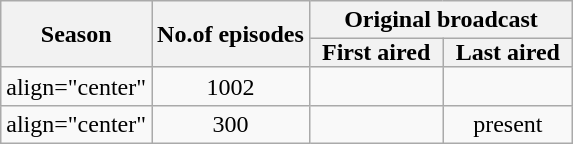<table class="wikitable" style="text-align:center">
<tr>
<th style="padding: 0 8px" rowspan="2">Season</th>
<th rowspan="2">No.of episodes</th>
<th colspan="2">Original broadcast</th>
</tr>
<tr>
<th style="padding: 0 8px">First aired</th>
<th style="padding: 0 8px">Last aired</th>
</tr>
<tr>
<td>align="center" </td>
<td style="text-align:center;">1002</td>
<td style="text-align:center;"></td>
<td style="text-align:center;"></td>
</tr>
<tr>
<td>align="center" </td>
<td style="text-align:center;">300</td>
<td style="text-align:center;"></td>
<td>present</td>
</tr>
</table>
